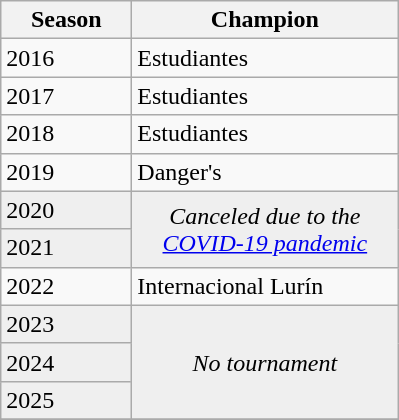<table class="wikitable sortable">
<tr>
<th width=80px>Season</th>
<th width=170px>Champion</th>
</tr>
<tr>
<td>2016</td>
<td>Estudiantes</td>
</tr>
<tr>
<td>2017</td>
<td>Estudiantes</td>
</tr>
<tr>
<td>2018</td>
<td>Estudiantes</td>
</tr>
<tr>
<td>2019</td>
<td>Danger's</td>
</tr>
<tr bgcolor=#efefef>
<td>2020</td>
<td rowspan=2 colspan="1" align=center><em>Canceled due to the <a href='#'>COVID-19 pandemic</a></em></td>
</tr>
<tr bgcolor=#efefef>
<td>2021</td>
</tr>
<tr>
<td>2022</td>
<td>Internacional Lurín</td>
</tr>
<tr bgcolor=#efefef>
<td>2023</td>
<td rowspan=3 colspan=2 align=center><em>No tournament</em></td>
</tr>
<tr bgcolor=#efefef>
<td>2024</td>
</tr>
<tr bgcolor=#efefef>
<td>2025</td>
</tr>
<tr>
</tr>
</table>
